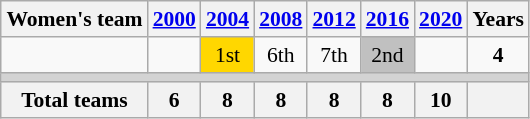<table class="wikitable" style="text-align: center; font-size: 90%; margin-left: 1em;">
<tr>
<th>Women's team</th>
<th><a href='#'>2000</a></th>
<th><a href='#'>2004</a></th>
<th><a href='#'>2008</a></th>
<th><a href='#'>2012</a></th>
<th><a href='#'>2016</a></th>
<th><a href='#'>2020</a></th>
<th>Years</th>
</tr>
<tr>
<td style="text-align: left;"></td>
<td></td>
<td style="background-color: gold;">1st</td>
<td>6th</td>
<td>7th</td>
<td style="background-color: silver;">2nd</td>
<td></td>
<td><strong>4</strong></td>
</tr>
<tr style="background-color: lightgrey;">
<td colspan="8"></td>
</tr>
<tr>
<th>Total teams</th>
<th>6</th>
<th>8</th>
<th>8</th>
<th>8</th>
<th>8</th>
<th>10</th>
<th></th>
</tr>
</table>
